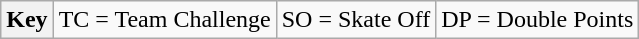<table class="wikitable sortable">
<tr>
<th>Key</th>
<td>TC = Team Challenge</td>
<td>SO = Skate Off</td>
<td>DP = Double Points</td>
</tr>
</table>
